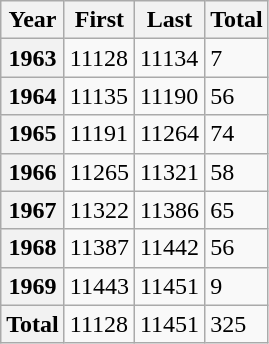<table class="wikitable">
<tr>
<th>Year</th>
<th>First</th>
<th>Last</th>
<th>Total</th>
</tr>
<tr>
<th>1963</th>
<td>11128</td>
<td>11134</td>
<td>7</td>
</tr>
<tr>
<th>1964</th>
<td>11135</td>
<td>11190</td>
<td>56</td>
</tr>
<tr>
<th>1965</th>
<td>11191</td>
<td>11264</td>
<td>74</td>
</tr>
<tr>
<th>1966</th>
<td>11265</td>
<td>11321</td>
<td>58</td>
</tr>
<tr>
<th>1967</th>
<td>11322</td>
<td>11386</td>
<td>65</td>
</tr>
<tr>
<th>1968</th>
<td>11387</td>
<td>11442</td>
<td>56</td>
</tr>
<tr>
<th>1969</th>
<td>11443</td>
<td>11451</td>
<td>9</td>
</tr>
<tr>
<th>Total</th>
<td>11128</td>
<td>11451</td>
<td>325</td>
</tr>
</table>
